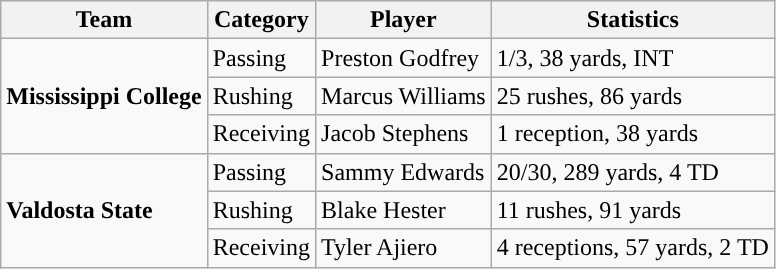<table class="wikitable" style="float: left;">
<tr>
<th>Team</th>
<th>Category</th>
<th>Player</th>
<th>Statistics</th>
</tr>
<tr>
<td rowspan=3><strong>Mississippi College</strong></td>
<td>Passing</td>
<td>Preston Godfrey</td>
<td>1/3, 38 yards, INT</td>
</tr>
<tr>
<td>Rushing</td>
<td>Marcus Williams</td>
<td>25 rushes, 86 yards</td>
</tr>
<tr>
<td>Receiving</td>
<td>Jacob Stephens</td>
<td>1 reception, 38 yards</td>
</tr>
<tr>
<td rowspan=3><strong>Valdosta State</strong></td>
<td>Passing</td>
<td>Sammy Edwards</td>
<td>20/30, 289 yards, 4 TD</td>
</tr>
<tr>
<td>Rushing</td>
<td>Blake Hester</td>
<td>11 rushes, 91 yards</td>
</tr>
<tr>
<td>Receiving</td>
<td>Tyler Ajiero</td>
<td>4 receptions, 57 yards, 2 TD</td>
</tr>
</table>
